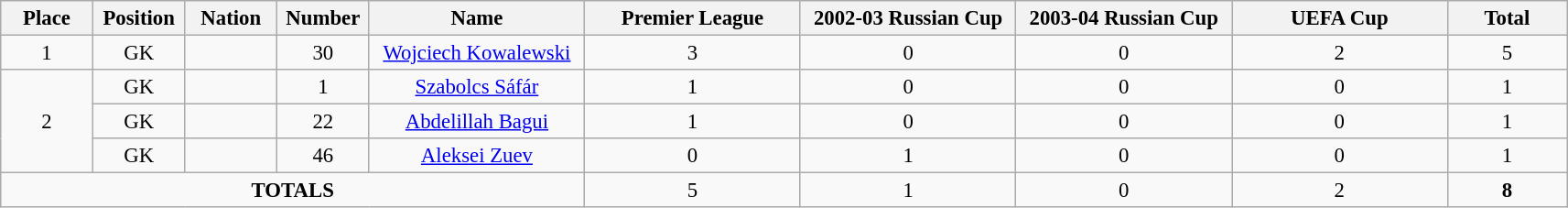<table class="wikitable" style="font-size: 95%; text-align: center;">
<tr>
<th width=60>Place</th>
<th width=60>Position</th>
<th width=60>Nation</th>
<th width=60>Number</th>
<th width=150>Name</th>
<th width=150>Premier League</th>
<th width=150>2002-03 Russian Cup</th>
<th width=150>2003-04 Russian Cup</th>
<th width=150>UEFA Cup</th>
<th width=80>Total</th>
</tr>
<tr>
<td>1</td>
<td>GK</td>
<td></td>
<td>30</td>
<td><a href='#'>Wojciech Kowalewski</a></td>
<td>3</td>
<td>0</td>
<td>0</td>
<td>2</td>
<td>5</td>
</tr>
<tr>
<td rowspan="3">2</td>
<td>GK</td>
<td></td>
<td>1</td>
<td><a href='#'>Szabolcs Sáfár</a></td>
<td>1</td>
<td>0</td>
<td>0</td>
<td>0</td>
<td>1</td>
</tr>
<tr>
<td>GK</td>
<td></td>
<td>22</td>
<td><a href='#'>Abdelillah Bagui</a></td>
<td>1</td>
<td>0</td>
<td>0</td>
<td>0</td>
<td>1</td>
</tr>
<tr>
<td>GK</td>
<td></td>
<td>46</td>
<td><a href='#'>Aleksei Zuev</a></td>
<td>0</td>
<td>1</td>
<td>0</td>
<td>0</td>
<td>1</td>
</tr>
<tr>
<td colspan="5"><strong>TOTALS</strong></td>
<td>5</td>
<td>1</td>
<td>0</td>
<td>2</td>
<td><strong>8</strong></td>
</tr>
</table>
